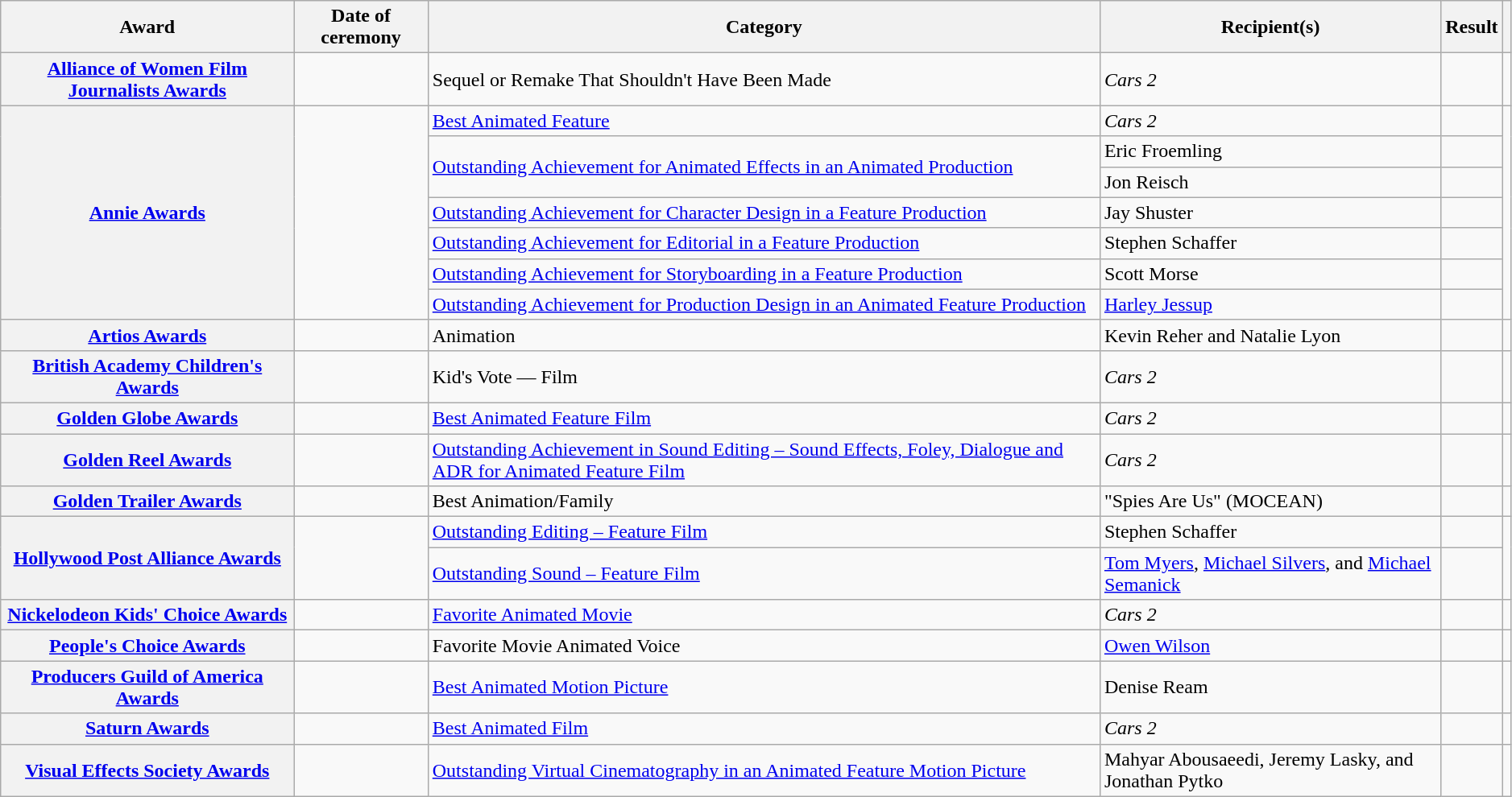<table class="wikitable sortable plainrowheaders" style="width: 99%;">
<tr>
<th scope="col">Award</th>
<th scope="col">Date of ceremony</th>
<th scope="col">Category</th>
<th scope="col">Recipient(s)</th>
<th scope="col">Result</th>
<th scope="col" class="unsortable"></th>
</tr>
<tr>
<th scope="row"><a href='#'>Alliance of Women Film Journalists Awards</a></th>
<td></td>
<td>Sequel or Remake That Shouldn't Have Been Made</td>
<td><em>Cars 2</em></td>
<td></td>
<td style="text-align:center;"><br></td>
</tr>
<tr>
<th scope="rowgroup" rowspan="7"><a href='#'>Annie Awards</a></th>
<td rowspan="7"><a href='#'></a></td>
<td><a href='#'>Best Animated Feature</a></td>
<td><em>Cars 2</em></td>
<td></td>
<td rowspan="7" style="text-align:center;"></td>
</tr>
<tr>
<td rowspan="2"><a href='#'>Outstanding Achievement for Animated Effects in an Animated Production</a></td>
<td data-sort-value="Froemling, Eric">Eric Froemling</td>
<td></td>
</tr>
<tr>
<td data-sort-value="Reisch, Jon">Jon Reisch</td>
<td></td>
</tr>
<tr>
<td><a href='#'>Outstanding Achievement for Character Design in a Feature Production</a></td>
<td data-sort-value="Shuster, Jay">Jay Shuster</td>
<td></td>
</tr>
<tr>
<td><a href='#'>Outstanding Achievement for Editorial in a Feature Production</a></td>
<td data-sort-value="Schaffer, Stephen">Stephen Schaffer</td>
<td></td>
</tr>
<tr>
<td><a href='#'>Outstanding Achievement for Storyboarding in a Feature Production</a></td>
<td data-sort-value="Morse, Scott">Scott Morse</td>
<td></td>
</tr>
<tr>
<td><a href='#'>Outstanding Achievement for Production Design in an Animated Feature Production</a></td>
<td data-sort-value="Jessup, Harley"><a href='#'>Harley Jessup</a></td>
<td></td>
</tr>
<tr>
<th scope="row"><a href='#'>Artios Awards</a></th>
<td></td>
<td>Animation</td>
<td data-sort-value="Reher, Kevin and Lyon, Natalie">Kevin Reher and Natalie Lyon</td>
<td></td>
<td style="text-align:center;"><br></td>
</tr>
<tr>
<th scope="row"><a href='#'>British Academy Children's Awards</a></th>
<td></td>
<td>Kid's Vote — Film</td>
<td><em>Cars 2</em></td>
<td></td>
<td style="text-align:center;"></td>
</tr>
<tr>
<th scope="row"><a href='#'>Golden Globe Awards</a></th>
<td><a href='#'></a></td>
<td><a href='#'>Best Animated Feature Film</a></td>
<td><em>Cars 2</em></td>
<td></td>
<td style="text-align:center;"></td>
</tr>
<tr>
<th scope="row"><a href='#'>Golden Reel Awards</a></th>
<td></td>
<td><a href='#'>Outstanding Achievement in Sound Editing – Sound Effects, Foley, Dialogue and ADR for Animated Feature Film</a></td>
<td><em>Cars 2</em></td>
<td></td>
<td style="text-align:center;"><br></td>
</tr>
<tr>
<th scope="row"><a href='#'>Golden Trailer Awards</a></th>
<td></td>
<td>Best Animation/Family</td>
<td data-sort-value="Spies Are Us">"Spies Are Us" (MOCEAN)</td>
<td></td>
<td style="text-align:center;"></td>
</tr>
<tr>
<th scope="rowgroup" rowspan="2"><a href='#'>Hollywood Post Alliance Awards</a></th>
<td rowspan="2"></td>
<td><a href='#'>Outstanding Editing – Feature Film</a></td>
<td data-sort-value="Schaffer, Stephen">Stephen Schaffer</td>
<td></td>
<td rowspan="2" style="text-align:center;"><br></td>
</tr>
<tr>
<td><a href='#'>Outstanding Sound – Feature Film</a></td>
<td data-sort-value="Myers, Tom; Silvers, Michael; and Semanick, Michael"><a href='#'>Tom Myers</a>, <a href='#'>Michael Silvers</a>, and <a href='#'>Michael Semanick</a></td>
<td></td>
</tr>
<tr>
<th scope="rowgroup"><a href='#'>Nickelodeon Kids' Choice Awards</a></th>
<td><a href='#'></a></td>
<td><a href='#'>Favorite Animated Movie</a></td>
<td><em>Cars 2</em></td>
<td></td>
<td style="text-align:center;"></td>
</tr>
<tr>
<th scope="row"><a href='#'>People's Choice Awards</a></th>
<td><a href='#'></a></td>
<td>Favorite Movie Animated Voice</td>
<td data-sort-value="Wilson, Owen"><a href='#'>Owen Wilson</a></td>
<td></td>
<td style="text-align:center;"></td>
</tr>
<tr>
<th scope="row"><a href='#'>Producers Guild of America Awards</a></th>
<td><a href='#'></a></td>
<td><a href='#'>Best Animated Motion Picture</a></td>
<td data-sort-value="Ream, Denise">Denise Ream</td>
<td></td>
<td style="text-align:center;"></td>
</tr>
<tr>
<th scope="row"><a href='#'>Saturn Awards</a></th>
<td><a href='#'></a></td>
<td><a href='#'>Best Animated Film</a></td>
<td><em>Cars 2</em></td>
<td></td>
<td style="text-align:center;"><br></td>
</tr>
<tr>
<th scope="row"><a href='#'>Visual Effects Society Awards</a></th>
<td><a href='#'></a></td>
<td><a href='#'>Outstanding Virtual Cinematography in an Animated Feature Motion Picture</a></td>
<td data-sort-value="Mahyar, Abousaeedi; Lasky, Jeremy; and Pytko, Jonathan">Mahyar Abousaeedi, Jeremy Lasky, and Jonathan Pytko</td>
<td></td>
<td style="text-align:center;"><br></td>
</tr>
</table>
